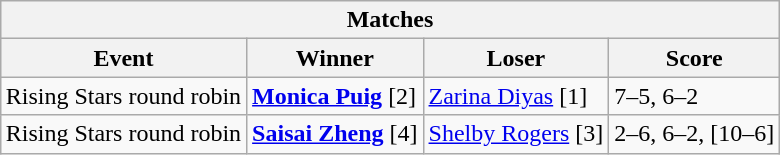<table class="wikitable collapsible uncollapsed" style="margin:1em auto;">
<tr>
<th colspan=4>Matches</th>
</tr>
<tr>
<th>Event</th>
<th>Winner</th>
<th>Loser</th>
<th>Score</th>
</tr>
<tr align=left>
<td>Rising Stars round robin</td>
<td> <strong><a href='#'>Monica Puig</a></strong> [2]</td>
<td> <a href='#'>Zarina Diyas</a> [1]</td>
<td>7–5, 6–2</td>
</tr>
<tr align=left>
<td>Rising Stars round robin</td>
<td> <strong><a href='#'>Saisai Zheng</a></strong> [4]</td>
<td> <a href='#'>Shelby Rogers</a> [3]</td>
<td>2–6, 6–2, [10–6]</td>
</tr>
</table>
